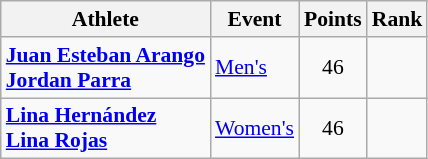<table class=wikitable style=font-size:90%;text-align:center>
<tr>
<th>Athlete</th>
<th>Event</th>
<th>Points</th>
<th>Rank</th>
</tr>
<tr align=center>
<td align=left><strong><a href='#'>Juan Esteban Arango</a><br><a href='#'>Jordan Parra</a></strong></td>
<td align=left><a href='#'>Men's</a></td>
<td>46</td>
<td></td>
</tr>
<tr align=center>
<td align=left><strong><a href='#'>Lina Hernández</a><br><a href='#'>Lina Rojas</a></strong></td>
<td align=left><a href='#'>Women's</a></td>
<td>46</td>
<td></td>
</tr>
</table>
